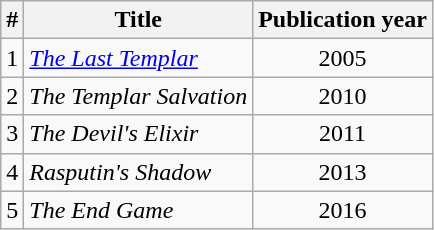<table class=wikitable>
<tr>
<th>#</th>
<th>Title</th>
<th>Publication year</th>
</tr>
<tr>
<td style="text-align:center">1</td>
<td><em><a href='#'>The Last Templar</a></em></td>
<td style="text-align:center">2005</td>
</tr>
<tr>
<td style="text-align:center">2</td>
<td><em>The Templar Salvation</em></td>
<td style="text-align:center">2010</td>
</tr>
<tr>
<td style="text-align:center">3</td>
<td><em>The Devil's Elixir</em></td>
<td style="text-align:center">2011</td>
</tr>
<tr>
<td style="text-align:center">4</td>
<td><em>Rasputin's Shadow</em></td>
<td style="text-align:center">2013</td>
</tr>
<tr>
<td style="text-align:center">5</td>
<td><em>The End Game</em></td>
<td style="text-align:center">2016</td>
</tr>
</table>
